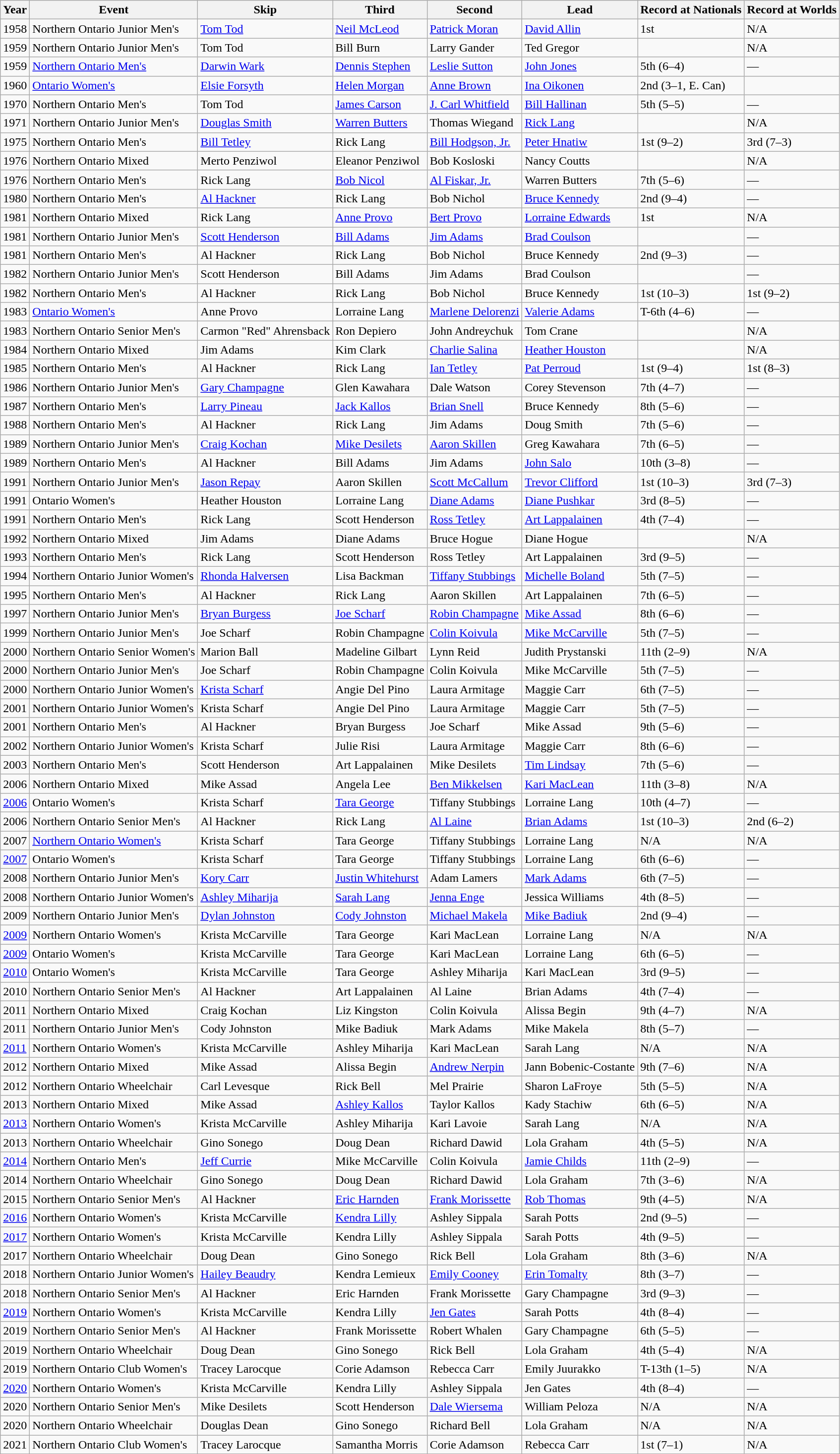<table class="wikitable">
<tr>
<th scope="col">Year</th>
<th scope="col">Event</th>
<th scope="col">Skip</th>
<th scope="col">Third</th>
<th scope="col">Second</th>
<th scope="col">Lead</th>
<th scope="col">Record at Nationals</th>
<th scope="col">Record at Worlds</th>
</tr>
<tr>
<td>1958</td>
<td>Northern Ontario Junior Men's</td>
<td><a href='#'>Tom Tod</a></td>
<td><a href='#'>Neil McLeod</a></td>
<td><a href='#'>Patrick Moran</a></td>
<td><a href='#'>David Allin</a></td>
<td>1st</td>
<td>N/A</td>
</tr>
<tr>
<td>1959</td>
<td>Northern Ontario Junior Men's</td>
<td>Tom Tod</td>
<td>Bill Burn</td>
<td>Larry Gander</td>
<td>Ted Gregor</td>
<td></td>
<td>N/A</td>
</tr>
<tr>
<td>1959</td>
<td><a href='#'>Northern Ontario Men's</a></td>
<td><a href='#'>Darwin Wark</a></td>
<td><a href='#'>Dennis Stephen</a></td>
<td><a href='#'>Leslie Sutton</a></td>
<td><a href='#'>John Jones</a></td>
<td>5th (6–4)</td>
<td>—</td>
</tr>
<tr>
<td>1960</td>
<td><a href='#'>Ontario Women's</a></td>
<td><a href='#'>Elsie Forsyth</a></td>
<td><a href='#'>Helen Morgan</a></td>
<td><a href='#'>Anne Brown</a></td>
<td><a href='#'>Ina Oikonen</a></td>
<td>2nd (3–1, E. Can)</td>
</tr>
<tr>
<td>1970</td>
<td>Northern Ontario Men's</td>
<td>Tom Tod</td>
<td><a href='#'>James Carson</a></td>
<td><a href='#'>J. Carl Whitfield</a></td>
<td><a href='#'>Bill Hallinan</a></td>
<td>5th (5–5)</td>
<td>—</td>
</tr>
<tr>
<td>1971</td>
<td>Northern Ontario Junior Men's</td>
<td><a href='#'>Douglas Smith</a></td>
<td><a href='#'>Warren Butters</a></td>
<td>Thomas Wiegand</td>
<td><a href='#'>Rick Lang</a></td>
<td></td>
<td>N/A</td>
</tr>
<tr>
<td>1975</td>
<td>Northern Ontario Men's</td>
<td><a href='#'>Bill Tetley</a></td>
<td>Rick Lang</td>
<td><a href='#'>Bill Hodgson, Jr.</a></td>
<td><a href='#'>Peter Hnatiw</a></td>
<td>1st (9–2)</td>
<td>3rd (7–3)</td>
</tr>
<tr>
<td>1976</td>
<td>Northern Ontario Mixed</td>
<td>Merto Penziwol</td>
<td>Eleanor Penziwol</td>
<td>Bob Kosloski</td>
<td>Nancy Coutts</td>
<td></td>
<td>N/A</td>
</tr>
<tr>
<td>1976</td>
<td>Northern Ontario Men's</td>
<td>Rick Lang</td>
<td><a href='#'>Bob Nicol</a></td>
<td><a href='#'>Al Fiskar, Jr.</a></td>
<td>Warren Butters</td>
<td>7th (5–6)</td>
<td>—</td>
</tr>
<tr>
<td>1980</td>
<td>Northern Ontario Men's</td>
<td><a href='#'>Al Hackner</a></td>
<td>Rick Lang</td>
<td>Bob Nichol</td>
<td><a href='#'>Bruce Kennedy</a></td>
<td>2nd (9–4)</td>
<td>—</td>
</tr>
<tr>
<td>1981</td>
<td>Northern Ontario Mixed</td>
<td>Rick Lang</td>
<td><a href='#'>Anne Provo</a></td>
<td><a href='#'>Bert Provo</a></td>
<td><a href='#'>Lorraine Edwards</a></td>
<td>1st</td>
<td>N/A</td>
</tr>
<tr>
<td>1981</td>
<td>Northern Ontario Junior Men's</td>
<td><a href='#'>Scott Henderson</a></td>
<td><a href='#'>Bill Adams</a></td>
<td><a href='#'>Jim Adams</a></td>
<td><a href='#'>Brad Coulson</a></td>
<td></td>
<td>—</td>
</tr>
<tr>
<td>1981</td>
<td>Northern Ontario Men's</td>
<td>Al Hackner</td>
<td>Rick Lang</td>
<td>Bob Nichol</td>
<td>Bruce Kennedy</td>
<td>2nd (9–3)</td>
<td>—</td>
</tr>
<tr>
<td>1982</td>
<td>Northern Ontario Junior Men's</td>
<td>Scott Henderson</td>
<td>Bill Adams</td>
<td>Jim Adams</td>
<td>Brad Coulson</td>
<td></td>
<td>—</td>
</tr>
<tr>
<td>1982</td>
<td>Northern Ontario Men's</td>
<td>Al Hackner</td>
<td>Rick Lang</td>
<td>Bob Nichol</td>
<td>Bruce Kennedy</td>
<td>1st (10–3)</td>
<td>1st (9–2)</td>
</tr>
<tr>
<td>1983</td>
<td><a href='#'>Ontario Women's</a></td>
<td>Anne Provo</td>
<td>Lorraine Lang</td>
<td><a href='#'>Marlene Delorenzi</a></td>
<td><a href='#'>Valerie Adams</a></td>
<td>T-6th (4–6)</td>
<td>—</td>
</tr>
<tr>
<td>1983</td>
<td>Northern Ontario Senior Men's</td>
<td>Carmon "Red" Ahrensback</td>
<td>Ron Depiero</td>
<td>John Andreychuk</td>
<td>Tom Crane</td>
<td></td>
<td>N/A</td>
</tr>
<tr>
<td>1984</td>
<td>Northern Ontario Mixed</td>
<td>Jim Adams</td>
<td>Kim Clark</td>
<td><a href='#'>Charlie Salina</a></td>
<td><a href='#'>Heather Houston</a></td>
<td></td>
<td>N/A</td>
</tr>
<tr>
<td>1985</td>
<td>Northern Ontario Men's</td>
<td>Al Hackner</td>
<td>Rick Lang</td>
<td><a href='#'>Ian Tetley</a></td>
<td><a href='#'>Pat Perroud</a></td>
<td>1st (9–4)</td>
<td>1st (8–3)</td>
</tr>
<tr>
<td>1986</td>
<td>Northern Ontario Junior Men's</td>
<td><a href='#'>Gary Champagne</a></td>
<td>Glen Kawahara</td>
<td>Dale Watson</td>
<td>Corey Stevenson</td>
<td>7th (4–7)</td>
<td>—</td>
</tr>
<tr>
<td>1987</td>
<td>Northern Ontario Men's</td>
<td><a href='#'>Larry Pineau</a></td>
<td><a href='#'>Jack Kallos</a></td>
<td><a href='#'>Brian Snell</a></td>
<td>Bruce Kennedy</td>
<td>8th (5–6)</td>
<td>—</td>
</tr>
<tr>
<td>1988</td>
<td>Northern Ontario Men's</td>
<td>Al Hackner</td>
<td>Rick Lang</td>
<td>Jim Adams</td>
<td>Doug Smith</td>
<td>7th (5–6)</td>
<td>—</td>
</tr>
<tr>
<td>1989</td>
<td>Northern Ontario Junior Men's</td>
<td><a href='#'>Craig Kochan</a></td>
<td><a href='#'>Mike Desilets</a></td>
<td><a href='#'>Aaron Skillen</a></td>
<td>Greg Kawahara</td>
<td>7th (6–5)</td>
<td>—</td>
</tr>
<tr>
<td>1989</td>
<td>Northern Ontario Men's</td>
<td>Al Hackner</td>
<td>Bill Adams</td>
<td>Jim Adams</td>
<td><a href='#'>John Salo</a></td>
<td>10th (3–8)</td>
<td>—</td>
</tr>
<tr>
<td>1991</td>
<td>Northern Ontario Junior Men's</td>
<td><a href='#'>Jason Repay</a></td>
<td>Aaron Skillen</td>
<td><a href='#'>Scott McCallum</a></td>
<td><a href='#'>Trevor Clifford</a></td>
<td>1st (10–3)</td>
<td>3rd (7–3)</td>
</tr>
<tr>
<td>1991</td>
<td>Ontario Women's</td>
<td>Heather Houston</td>
<td>Lorraine Lang</td>
<td><a href='#'>Diane Adams</a></td>
<td><a href='#'>Diane Pushkar</a></td>
<td>3rd (8–5)</td>
<td>—</td>
</tr>
<tr>
<td>1991</td>
<td>Northern Ontario Men's</td>
<td>Rick Lang</td>
<td>Scott Henderson</td>
<td><a href='#'>Ross Tetley</a></td>
<td><a href='#'>Art Lappalainen</a></td>
<td>4th (7–4)</td>
<td>—</td>
</tr>
<tr>
<td>1992</td>
<td>Northern Ontario Mixed</td>
<td>Jim Adams</td>
<td>Diane Adams</td>
<td>Bruce Hogue</td>
<td>Diane Hogue</td>
<td></td>
<td>N/A</td>
</tr>
<tr>
<td>1993</td>
<td>Northern Ontario Men's</td>
<td>Rick Lang</td>
<td>Scott Henderson</td>
<td>Ross Tetley</td>
<td>Art Lappalainen</td>
<td>3rd (9–5)</td>
<td>—</td>
</tr>
<tr>
<td>1994</td>
<td>Northern Ontario Junior Women's</td>
<td><a href='#'>Rhonda Halversen</a></td>
<td>Lisa Backman</td>
<td><a href='#'>Tiffany Stubbings</a></td>
<td><a href='#'>Michelle Boland</a></td>
<td>5th (7–5)</td>
<td>—</td>
</tr>
<tr>
<td>1995</td>
<td>Northern Ontario Men's</td>
<td>Al Hackner</td>
<td>Rick Lang</td>
<td>Aaron Skillen</td>
<td>Art Lappalainen</td>
<td>7th (6–5)</td>
<td>—</td>
</tr>
<tr>
<td>1997</td>
<td>Northern Ontario Junior Men's</td>
<td><a href='#'>Bryan Burgess</a></td>
<td><a href='#'>Joe Scharf</a></td>
<td><a href='#'>Robin Champagne</a></td>
<td><a href='#'>Mike Assad</a></td>
<td>8th (6–6)</td>
<td>—</td>
</tr>
<tr>
<td>1999</td>
<td>Northern Ontario Junior Men's</td>
<td>Joe Scharf</td>
<td>Robin Champagne</td>
<td><a href='#'>Colin Koivula</a></td>
<td><a href='#'>Mike McCarville</a></td>
<td>5th (7–5)</td>
<td>—</td>
</tr>
<tr>
<td>2000</td>
<td>Northern Ontario Senior Women's</td>
<td>Marion Ball</td>
<td>Madeline Gilbart</td>
<td>Lynn Reid</td>
<td>Judith Prystanski</td>
<td>11th (2–9)</td>
<td>N/A</td>
</tr>
<tr>
<td>2000</td>
<td>Northern Ontario Junior Men's</td>
<td>Joe Scharf</td>
<td>Robin Champagne</td>
<td>Colin Koivula</td>
<td>Mike McCarville</td>
<td>5th (7–5)</td>
<td>—</td>
</tr>
<tr>
<td>2000</td>
<td>Northern Ontario Junior Women's</td>
<td><a href='#'>Krista Scharf</a></td>
<td>Angie Del Pino</td>
<td>Laura Armitage</td>
<td>Maggie Carr</td>
<td>6th (7–5)</td>
<td>—</td>
</tr>
<tr>
<td>2001</td>
<td>Northern Ontario Junior Women's</td>
<td>Krista Scharf</td>
<td>Angie Del Pino</td>
<td>Laura Armitage</td>
<td>Maggie Carr</td>
<td>5th (7–5)</td>
<td>—</td>
</tr>
<tr>
<td>2001</td>
<td>Northern Ontario Men's</td>
<td>Al Hackner</td>
<td>Bryan Burgess</td>
<td>Joe Scharf</td>
<td>Mike Assad</td>
<td>9th (5–6)</td>
<td>—</td>
</tr>
<tr>
<td>2002</td>
<td>Northern Ontario Junior Women's</td>
<td>Krista Scharf</td>
<td>Julie Risi</td>
<td>Laura Armitage</td>
<td>Maggie Carr</td>
<td>8th (6–6)</td>
<td>—</td>
</tr>
<tr>
<td>2003</td>
<td>Northern Ontario Men's</td>
<td>Scott Henderson</td>
<td>Art Lappalainen</td>
<td>Mike Desilets</td>
<td><a href='#'>Tim Lindsay</a></td>
<td>7th (5–6)</td>
<td>—</td>
</tr>
<tr>
<td>2006</td>
<td>Northern Ontario Mixed</td>
<td>Mike Assad</td>
<td>Angela Lee</td>
<td><a href='#'>Ben Mikkelsen</a></td>
<td><a href='#'>Kari MacLean</a></td>
<td>11th (3–8)</td>
<td>N/A</td>
</tr>
<tr>
<td><a href='#'>2006</a></td>
<td>Ontario Women's</td>
<td>Krista Scharf</td>
<td><a href='#'>Tara George</a></td>
<td>Tiffany Stubbings</td>
<td>Lorraine Lang</td>
<td>10th (4–7)</td>
<td>—</td>
</tr>
<tr>
<td>2006</td>
<td>Northern Ontario Senior Men's</td>
<td>Al Hackner</td>
<td>Rick Lang</td>
<td><a href='#'>Al Laine</a></td>
<td><a href='#'>Brian Adams</a></td>
<td>1st (10–3)</td>
<td>2nd (6–2)</td>
</tr>
<tr>
<td>2007</td>
<td><a href='#'>Northern Ontario Women's</a></td>
<td>Krista Scharf</td>
<td>Tara George</td>
<td>Tiffany Stubbings</td>
<td>Lorraine Lang</td>
<td>N/A</td>
<td>N/A</td>
</tr>
<tr>
<td><a href='#'>2007</a></td>
<td>Ontario Women's</td>
<td>Krista Scharf</td>
<td>Tara George</td>
<td>Tiffany Stubbings</td>
<td>Lorraine Lang</td>
<td>6th (6–6)</td>
<td>—</td>
</tr>
<tr>
<td>2008</td>
<td>Northern Ontario Junior Men's</td>
<td><a href='#'>Kory Carr</a></td>
<td><a href='#'>Justin Whitehurst</a></td>
<td>Adam Lamers</td>
<td><a href='#'>Mark Adams</a></td>
<td>6th (7–5)</td>
<td>—</td>
</tr>
<tr>
<td>2008</td>
<td>Northern Ontario Junior Women's</td>
<td><a href='#'>Ashley Miharija</a></td>
<td><a href='#'>Sarah Lang</a></td>
<td><a href='#'>Jenna Enge</a></td>
<td>Jessica Williams</td>
<td>4th (8–5)</td>
<td>—</td>
</tr>
<tr>
<td>2009</td>
<td>Northern Ontario Junior Men's</td>
<td><a href='#'>Dylan Johnston</a></td>
<td><a href='#'>Cody Johnston</a></td>
<td><a href='#'>Michael Makela</a></td>
<td><a href='#'>Mike Badiuk</a></td>
<td>2nd (9–4)</td>
<td>—</td>
</tr>
<tr>
<td><a href='#'>2009</a></td>
<td>Northern Ontario Women's</td>
<td>Krista McCarville</td>
<td>Tara George</td>
<td>Kari MacLean</td>
<td>Lorraine Lang</td>
<td>N/A</td>
<td>N/A</td>
</tr>
<tr>
<td><a href='#'>2009</a></td>
<td>Ontario Women's</td>
<td>Krista McCarville</td>
<td>Tara George</td>
<td>Kari MacLean</td>
<td>Lorraine Lang</td>
<td>6th (6–5)</td>
<td>—</td>
</tr>
<tr>
<td><a href='#'>2010</a></td>
<td>Ontario Women's</td>
<td>Krista McCarville</td>
<td>Tara George</td>
<td>Ashley Miharija</td>
<td>Kari MacLean</td>
<td>3rd (9–5)</td>
<td>—</td>
</tr>
<tr>
<td>2010</td>
<td>Northern Ontario Senior Men's</td>
<td>Al Hackner</td>
<td>Art Lappalainen</td>
<td>Al Laine</td>
<td>Brian Adams</td>
<td>4th (7–4)</td>
<td>—</td>
</tr>
<tr>
<td>2011</td>
<td>Northern Ontario Mixed</td>
<td>Craig Kochan</td>
<td>Liz Kingston</td>
<td>Colin Koivula</td>
<td>Alissa Begin</td>
<td>9th (4–7)</td>
<td>N/A</td>
</tr>
<tr>
<td>2011</td>
<td>Northern Ontario Junior Men's</td>
<td>Cody Johnston</td>
<td>Mike Badiuk</td>
<td>Mark Adams</td>
<td>Mike Makela</td>
<td>8th (5–7)</td>
<td>—</td>
</tr>
<tr>
<td><a href='#'>2011</a></td>
<td>Northern Ontario Women's</td>
<td>Krista McCarville</td>
<td>Ashley Miharija</td>
<td>Kari MacLean</td>
<td>Sarah Lang</td>
<td>N/A</td>
<td>N/A</td>
</tr>
<tr>
<td>2012</td>
<td>Northern Ontario Mixed</td>
<td>Mike Assad</td>
<td>Alissa Begin</td>
<td><a href='#'>Andrew Nerpin</a></td>
<td>Jann Bobenic-Costante</td>
<td>9th (7–6)</td>
<td>N/A</td>
</tr>
<tr>
<td>2012</td>
<td>Northern Ontario Wheelchair</td>
<td>Carl Levesque</td>
<td>Rick Bell</td>
<td>Mel Prairie</td>
<td>Sharon LaFroye</td>
<td>5th (5–5)</td>
<td>N/A</td>
</tr>
<tr>
<td>2013</td>
<td>Northern Ontario Mixed</td>
<td>Mike Assad</td>
<td><a href='#'>Ashley Kallos</a></td>
<td>Taylor Kallos</td>
<td>Kady Stachiw</td>
<td>6th (6–5)</td>
<td>N/A</td>
</tr>
<tr>
<td><a href='#'>2013</a></td>
<td>Northern Ontario Women's</td>
<td>Krista McCarville</td>
<td>Ashley Miharija</td>
<td>Kari Lavoie</td>
<td>Sarah Lang</td>
<td>N/A</td>
<td>N/A</td>
</tr>
<tr>
<td>2013</td>
<td>Northern Ontario Wheelchair</td>
<td>Gino Sonego</td>
<td>Doug Dean</td>
<td>Richard Dawid</td>
<td>Lola Graham</td>
<td>4th (5–5)</td>
<td>N/A</td>
</tr>
<tr>
<td><a href='#'>2014</a></td>
<td>Northern Ontario Men's</td>
<td><a href='#'>Jeff Currie</a></td>
<td>Mike McCarville</td>
<td>Colin Koivula</td>
<td><a href='#'>Jamie Childs</a></td>
<td>11th (2–9)</td>
<td>—</td>
</tr>
<tr>
<td>2014</td>
<td>Northern Ontario Wheelchair</td>
<td>Gino Sonego</td>
<td>Doug Dean</td>
<td>Richard Dawid</td>
<td>Lola Graham</td>
<td>7th (3–6)</td>
<td>N/A</td>
</tr>
<tr>
<td>2015</td>
<td>Northern Ontario Senior Men's</td>
<td>Al Hackner</td>
<td><a href='#'>Eric Harnden</a></td>
<td><a href='#'>Frank Morissette</a></td>
<td><a href='#'>Rob Thomas</a></td>
<td>9th (4–5)</td>
<td>N/A</td>
</tr>
<tr>
<td><a href='#'>2016</a></td>
<td>Northern Ontario Women's</td>
<td>Krista McCarville</td>
<td><a href='#'>Kendra Lilly</a></td>
<td>Ashley Sippala</td>
<td>Sarah Potts</td>
<td>2nd (9–5)</td>
<td>—</td>
</tr>
<tr>
<td><a href='#'>2017</a></td>
<td>Northern Ontario Women's</td>
<td>Krista McCarville</td>
<td>Kendra Lilly</td>
<td>Ashley Sippala</td>
<td>Sarah Potts</td>
<td>4th (9–5)</td>
<td>—</td>
</tr>
<tr>
<td>2017</td>
<td>Northern Ontario Wheelchair</td>
<td>Doug Dean</td>
<td>Gino Sonego</td>
<td>Rick Bell</td>
<td>Lola Graham</td>
<td>8th (3–6)</td>
<td>N/A</td>
</tr>
<tr>
<td>2018</td>
<td>Northern Ontario Junior Women's</td>
<td><a href='#'>Hailey Beaudry</a></td>
<td>Kendra Lemieux</td>
<td><a href='#'>Emily Cooney</a></td>
<td><a href='#'>Erin Tomalty</a></td>
<td>8th (3–7)</td>
<td>—</td>
</tr>
<tr>
<td>2018</td>
<td>Northern Ontario Senior Men's</td>
<td>Al Hackner</td>
<td>Eric Harnden</td>
<td>Frank Morissette</td>
<td>Gary Champagne</td>
<td>3rd (9–3)</td>
<td>—</td>
</tr>
<tr>
<td><a href='#'>2019</a></td>
<td>Northern Ontario Women's</td>
<td>Krista McCarville</td>
<td>Kendra Lilly</td>
<td><a href='#'>Jen Gates</a></td>
<td>Sarah Potts</td>
<td>4th (8–4)</td>
<td>—</td>
</tr>
<tr>
<td>2019</td>
<td>Northern Ontario Senior Men's</td>
<td>Al Hackner</td>
<td>Frank Morissette</td>
<td>Robert Whalen</td>
<td>Gary Champagne</td>
<td>6th (5–5)</td>
<td>—</td>
</tr>
<tr>
<td>2019</td>
<td>Northern Ontario Wheelchair</td>
<td>Doug Dean</td>
<td>Gino Sonego</td>
<td>Rick Bell</td>
<td>Lola Graham</td>
<td>4th (5–4)</td>
<td>N/A</td>
</tr>
<tr>
<td>2019</td>
<td>Northern Ontario Club Women's</td>
<td>Tracey Larocque</td>
<td>Corie Adamson</td>
<td>Rebecca Carr</td>
<td>Emily Juurakko</td>
<td>T-13th (1–5)</td>
<td>N/A</td>
</tr>
<tr>
<td><a href='#'>2020</a></td>
<td>Northern Ontario Women's</td>
<td>Krista McCarville</td>
<td>Kendra Lilly</td>
<td>Ashley Sippala</td>
<td>Jen Gates</td>
<td>4th (8–4)</td>
<td>—</td>
</tr>
<tr>
<td>2020</td>
<td>Northern Ontario Senior Men's</td>
<td>Mike Desilets</td>
<td>Scott Henderson</td>
<td><a href='#'>Dale Wiersema</a></td>
<td>William Peloza</td>
<td>N/A</td>
<td>N/A</td>
</tr>
<tr>
<td>2020</td>
<td>Northern Ontario Wheelchair</td>
<td>Douglas Dean</td>
<td>Gino Sonego</td>
<td>Richard Bell</td>
<td>Lola Graham</td>
<td>N/A</td>
<td>N/A</td>
</tr>
<tr>
<td>2021</td>
<td>Northern Ontario Club Women's</td>
<td>Tracey Larocque</td>
<td>Samantha Morris</td>
<td>Corie Adamson</td>
<td>Rebecca Carr</td>
<td>1st (7–1)</td>
<td>N/A</td>
</tr>
</table>
